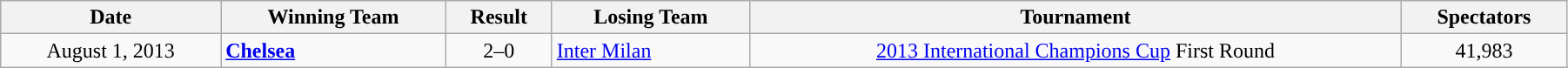<table class="wikitable" style="text-align:left; width:95%;" style="text-align:center">
<tr>
<th style="text-align:center; ">Date</th>
<th style="text-align:center; ">Winning Team</th>
<th style="text-align:center; ">Result</th>
<th style="text-align:center; ">Losing Team</th>
<th style="text-align:center; ">Tournament</th>
<th style="text-align:center; ">Spectators</th>
</tr>
<tr>
<td style="text-align:center;">August 1, 2013</td>
<td><strong> <a href='#'>Chelsea</a></strong></td>
<td style="text-align:center;">2–0</td>
<td> <a href='#'>Inter Milan</a></td>
<td style="text-align:center;"><a href='#'>2013 International Champions Cup</a> First Round</td>
<td style="text-align:center;">41,983</td>
</tr>
</table>
